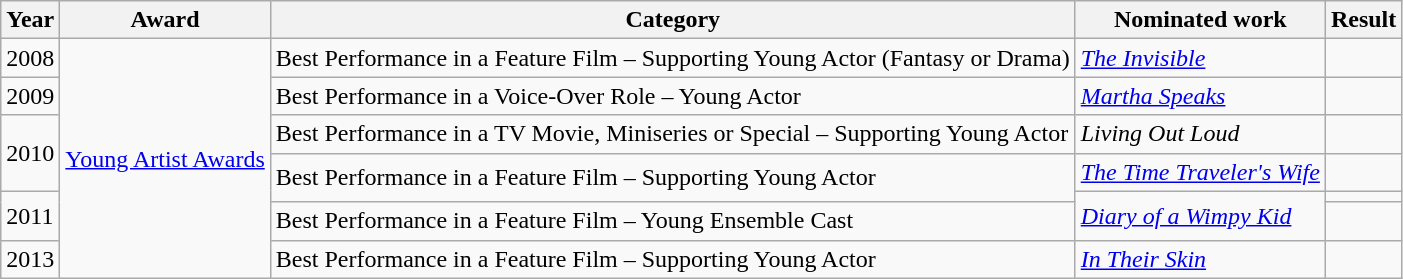<table class="wikitable">
<tr>
<th>Year</th>
<th>Award</th>
<th>Category</th>
<th>Nominated work</th>
<th>Result</th>
</tr>
<tr>
<td>2008</td>
<td rowspan="7"><a href='#'>Young Artist Awards</a></td>
<td>Best Performance in a Feature Film – Supporting Young Actor (Fantasy or Drama)</td>
<td><a href='#'><em>The Invisible</em></a></td>
<td></td>
</tr>
<tr>
<td>2009</td>
<td>Best Performance in a Voice-Over Role – Young Actor</td>
<td><a href='#'><em>Martha Speaks</em></a></td>
<td></td>
</tr>
<tr>
<td rowspan="2">2010</td>
<td>Best Performance in a TV Movie, Miniseries or Special – Supporting Young Actor</td>
<td><em>Living Out Loud</em></td>
<td></td>
</tr>
<tr>
<td rowspan="2">Best Performance in a Feature Film – Supporting Young Actor</td>
<td><em><a href='#'>The Time Traveler's Wife</a></em></td>
<td></td>
</tr>
<tr>
<td rowspan="2">2011</td>
<td rowspan="2"><em><a href='#'>Diary of a Wimpy Kid</a></em></td>
<td></td>
</tr>
<tr>
<td>Best Performance in a Feature Film – Young Ensemble Cast </td>
<td></td>
</tr>
<tr>
<td>2013</td>
<td>Best Performance in a Feature Film – Supporting Young Actor</td>
<td><em><a href='#'>In Their Skin</a></em></td>
<td></td>
</tr>
</table>
